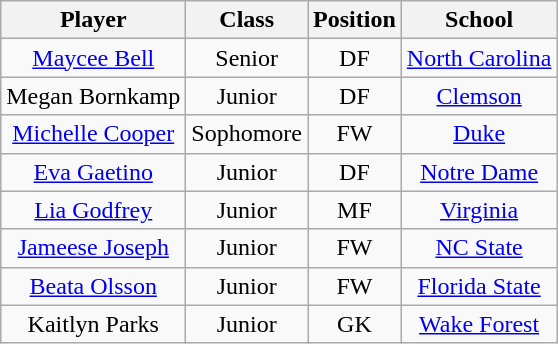<table class="wikitable sortable" style="text-align:center">
<tr>
<th>Player</th>
<th>Class</th>
<th>Position</th>
<th>School</th>
</tr>
<tr>
<td><a href='#'>Maycee Bell</a></td>
<td>Senior</td>
<td>DF</td>
<td><a href='#'>North Carolina</a></td>
</tr>
<tr>
<td>Megan Bornkamp</td>
<td>Junior</td>
<td>DF</td>
<td><a href='#'>Clemson</a></td>
</tr>
<tr>
<td><a href='#'>Michelle Cooper</a></td>
<td>Sophomore</td>
<td>FW</td>
<td><a href='#'>Duke</a></td>
</tr>
<tr>
<td><a href='#'>Eva Gaetino</a></td>
<td>Junior</td>
<td>DF</td>
<td><a href='#'>Notre Dame</a></td>
</tr>
<tr>
<td><a href='#'>Lia Godfrey</a></td>
<td>Junior</td>
<td>MF</td>
<td><a href='#'>Virginia</a></td>
</tr>
<tr>
<td><a href='#'>Jameese Joseph</a></td>
<td>Junior</td>
<td>FW</td>
<td><a href='#'>NC State</a></td>
</tr>
<tr>
<td><a href='#'>Beata Olsson</a></td>
<td>Junior</td>
<td>FW</td>
<td><a href='#'>Florida State</a></td>
</tr>
<tr>
<td>Kaitlyn Parks</td>
<td>Junior</td>
<td>GK</td>
<td><a href='#'>Wake Forest</a></td>
</tr>
</table>
